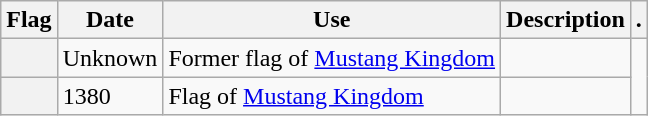<table class="wikitable plainrowheaders sortable">
<tr>
<th scope="col">Flag</th>
<th scope="col">Date</th>
<th scope="col">Use</th>
<th scope="col">Description</th>
<th scope="col" class="unsortable">.</th>
</tr>
<tr>
<th scope="row"></th>
<td>Unknown</td>
<td>Former flag of <a href='#'>Mustang Kingdom</a></td>
<td></td>
<td rowspan="2" style="text-align:center;"></td>
</tr>
<tr>
<th scope="row"></th>
<td>1380</td>
<td>Flag of <a href='#'>Mustang Kingdom</a></td>
<td></td>
</tr>
</table>
